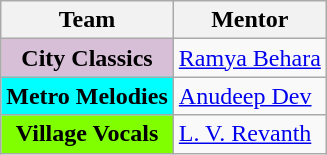<table class="wikitable">
<tr>
<th>Team</th>
<th>Mentor</th>
</tr>
<tr>
<td style="background:#D8BFD8; text-align:center;"><strong>City Classics</strong></td>
<td><a href='#'>Ramya Behara</a></td>
</tr>
<tr>
<td style="background:#00FFFF; text-align:center;"><strong>Metro Melodies</strong></td>
<td><a href='#'>Anudeep Dev</a></td>
</tr>
<tr>
<td style="background:#7FFF00; text-align:center;"><strong>Village Vocals</strong></td>
<td><a href='#'>L. V. Revanth</a></td>
</tr>
</table>
